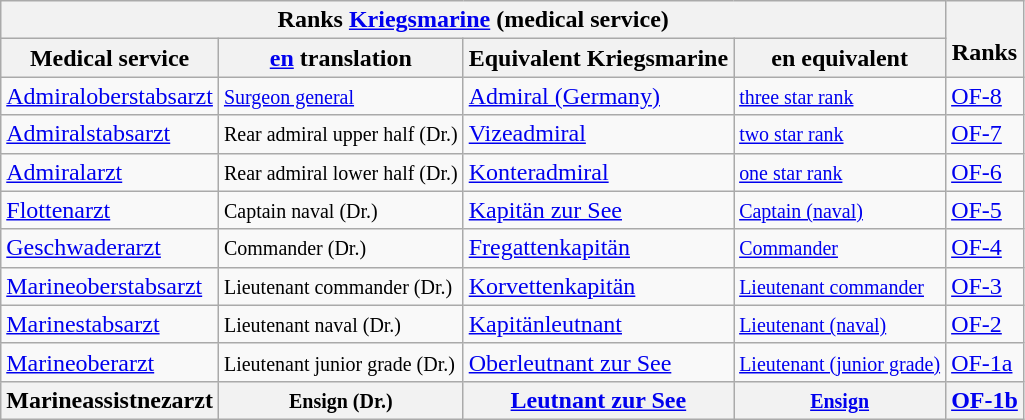<table class="wikitable">
<tr>
<th colspan="4">Ranks <a href='#'>Kriegsmarine</a> (medical service)</th>
<th rowspan="2"><br>Ranks</th>
</tr>
<tr align="center">
<th>Medical service</th>
<th><a href='#'>en</a> translation</th>
<th>Equivalent Kriegsmarine</th>
<th>en equivalent</th>
</tr>
<tr>
<td><a href='#'>Admiraloberstabsarzt</a></td>
<td><small><a href='#'>Surgeon general</a></small></td>
<td><a href='#'>Admiral (Germany)</a></td>
<td><small><a href='#'>three star rank</a></small></td>
<td><a href='#'>OF-8</a></td>
</tr>
<tr>
<td><a href='#'>Admiralstabsarzt</a></td>
<td><small>Rear admiral upper half (Dr.)</small></td>
<td><a href='#'>Vizeadmiral</a></td>
<td><small><a href='#'>two star rank</a></small></td>
<td><a href='#'>OF-7</a></td>
</tr>
<tr>
<td><a href='#'>Admiralarzt</a></td>
<td><small>Rear admiral lower half (Dr.)</small></td>
<td><a href='#'>Konteradmiral</a></td>
<td><small><a href='#'>one star rank</a></small></td>
<td><a href='#'>OF-6</a></td>
</tr>
<tr>
<td><a href='#'>Flottenarzt</a></td>
<td><small>Captain naval (Dr.)</small></td>
<td><a href='#'>Kapitän zur See</a></td>
<td><small><a href='#'>Captain (naval)</a></small></td>
<td><a href='#'>OF-5</a></td>
</tr>
<tr>
<td><a href='#'>Geschwaderarzt</a></td>
<td><small>Commander (Dr.)</small></td>
<td><a href='#'>Fregattenkapitän</a></td>
<td><small><a href='#'>Commander</a></small></td>
<td><a href='#'>OF-4</a></td>
</tr>
<tr>
<td><a href='#'>Marineoberstabsarzt</a></td>
<td><small>Lieutenant commander (Dr.)</small></td>
<td><a href='#'>Korvettenkapitän</a></td>
<td><small><a href='#'>Lieutenant commander</a></small></td>
<td><a href='#'>OF-3</a></td>
</tr>
<tr>
<td><a href='#'>Marinestabsarzt</a></td>
<td><small>Lieutenant naval (Dr.)</small></td>
<td><a href='#'>Kapitänleutnant</a></td>
<td><small><a href='#'>Lieutenant (naval)</a></small></td>
<td><a href='#'>OF-2</a></td>
</tr>
<tr>
<td><a href='#'>Marineoberarzt</a></td>
<td><small> Lieutenant junior grade (Dr.)</small></td>
<td><a href='#'>Oberleutnant zur See</a></td>
<td><small><a href='#'>Lieutenant (junior grade)</a></small></td>
<td><a href='#'>OF-1a</a></td>
</tr>
<tr>
<th><span><strong>Marineassistnezarzt</strong></span></th>
<th><small>Ensign (Dr.)</small></th>
<th><a href='#'>Leutnant zur See</a></th>
<th><small><a href='#'>Ensign</a></small></th>
<th><a href='#'>OF-1b</a></th>
</tr>
</table>
